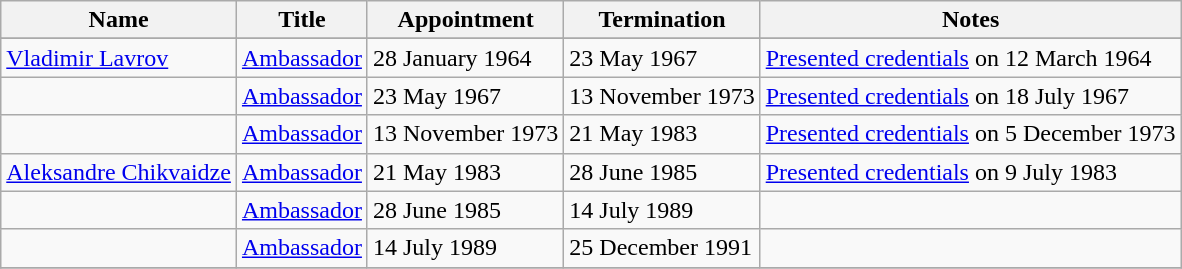<table class="wikitable">
<tr valign="middle">
<th>Name</th>
<th>Title</th>
<th>Appointment</th>
<th>Termination</th>
<th>Notes</th>
</tr>
<tr>
</tr>
<tr>
<td><a href='#'>Vladimir Lavrov</a></td>
<td><a href='#'>Ambassador</a></td>
<td>28 January 1964</td>
<td>23 May 1967</td>
<td><a href='#'>Presented credentials</a> on 12 March 1964</td>
</tr>
<tr>
<td></td>
<td><a href='#'>Ambassador</a></td>
<td>23 May 1967</td>
<td>13 November 1973</td>
<td><a href='#'>Presented credentials</a> on 18 July 1967</td>
</tr>
<tr>
<td></td>
<td><a href='#'>Ambassador</a></td>
<td>13 November 1973</td>
<td>21 May 1983</td>
<td><a href='#'>Presented credentials</a> on 5 December 1973</td>
</tr>
<tr>
<td><a href='#'>Aleksandre Chikvaidze</a></td>
<td><a href='#'>Ambassador</a></td>
<td>21 May 1983</td>
<td>28 June 1985</td>
<td><a href='#'>Presented credentials</a> on 9 July 1983</td>
</tr>
<tr>
<td></td>
<td><a href='#'>Ambassador</a></td>
<td>28 June 1985</td>
<td>14 July 1989</td>
<td></td>
</tr>
<tr>
<td></td>
<td><a href='#'>Ambassador</a></td>
<td>14 July 1989</td>
<td>25 December 1991</td>
<td></td>
</tr>
<tr>
</tr>
</table>
